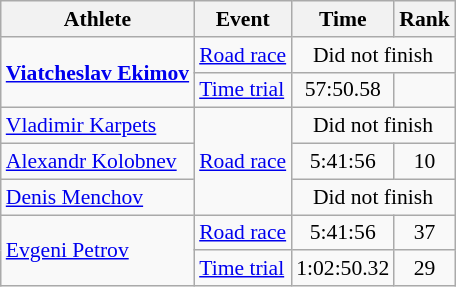<table class=wikitable style="font-size:90%">
<tr>
<th>Athlete</th>
<th>Event</th>
<th>Time</th>
<th>Rank</th>
</tr>
<tr align=center>
<td align=left rowspan=2><strong><a href='#'>Viatcheslav Ekimov</a></strong></td>
<td align=left><a href='#'>Road race</a></td>
<td colspan=2>Did not finish</td>
</tr>
<tr align=center>
<td align=left><a href='#'>Time trial</a></td>
<td>57:50.58</td>
<td></td>
</tr>
<tr align=center>
<td align=left><a href='#'>Vladimir Karpets</a></td>
<td align=left rowspan=3><a href='#'>Road race</a></td>
<td colspan=2>Did not finish</td>
</tr>
<tr align=center>
<td align=left><a href='#'>Alexandr Kolobnev</a></td>
<td>5:41:56</td>
<td>10</td>
</tr>
<tr align=center>
<td align=left><a href='#'>Denis Menchov</a></td>
<td colspan=2>Did not finish</td>
</tr>
<tr align=center>
<td align=left rowspan=2><a href='#'>Evgeni Petrov</a></td>
<td align=left><a href='#'>Road race</a></td>
<td>5:41:56</td>
<td>37</td>
</tr>
<tr align=center>
<td align=left><a href='#'>Time trial</a></td>
<td>1:02:50.32</td>
<td>29</td>
</tr>
</table>
